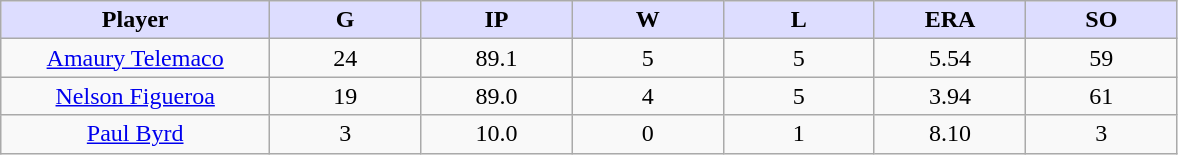<table class="wikitable sortable">
<tr>
<th style="background:#ddf; width:16%;">Player</th>
<th style="background:#ddf; width:9%;">G</th>
<th style="background:#ddf; width:9%">IP</th>
<th style="background:#ddf; width:9%">W</th>
<th style="background:#ddf; width:9%">L</th>
<th style="background:#ddf; width:9%">ERA</th>
<th style="background:#ddf; width:9%">SO</th>
</tr>
<tr align=center>
<td><a href='#'>Amaury Telemaco</a></td>
<td>24</td>
<td>89.1</td>
<td>5</td>
<td>5</td>
<td>5.54</td>
<td>59</td>
</tr>
<tr align=center>
<td><a href='#'>Nelson Figueroa</a></td>
<td>19</td>
<td>89.0</td>
<td>4</td>
<td>5</td>
<td>3.94</td>
<td>61</td>
</tr>
<tr align=center>
<td><a href='#'>Paul Byrd</a></td>
<td>3</td>
<td>10.0</td>
<td>0</td>
<td>1</td>
<td>8.10</td>
<td>3</td>
</tr>
</table>
